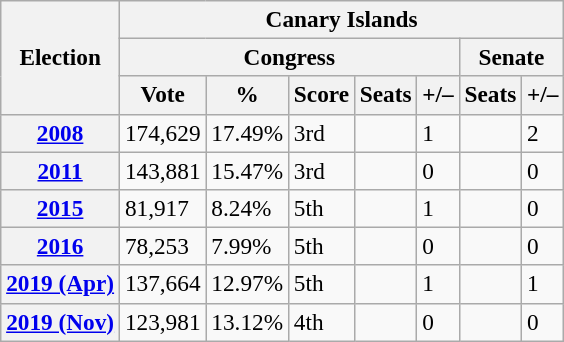<table class="wikitable" style="font-size:97%; text-align:left;">
<tr>
<th rowspan="3">Election</th>
<th colspan="7">Canary Islands</th>
</tr>
<tr>
<th colspan="5">Congress</th>
<th colspan="2">Senate</th>
</tr>
<tr>
<th>Vote</th>
<th>%</th>
<th>Score</th>
<th>Seats</th>
<th>+/–</th>
<th>Seats</th>
<th>+/–</th>
</tr>
<tr>
<th><a href='#'>2008</a></th>
<td>174,629</td>
<td>17.49%</td>
<td>3rd</td>
<td></td>
<td>1</td>
<td></td>
<td>2</td>
</tr>
<tr>
<th><a href='#'>2011</a></th>
<td>143,881</td>
<td>15.47%</td>
<td>3rd</td>
<td></td>
<td>0</td>
<td></td>
<td>0</td>
</tr>
<tr>
<th><a href='#'>2015</a></th>
<td>81,917</td>
<td>8.24%</td>
<td>5th</td>
<td></td>
<td>1</td>
<td></td>
<td>0</td>
</tr>
<tr>
<th><a href='#'>2016</a></th>
<td>78,253</td>
<td>7.99%</td>
<td>5th</td>
<td></td>
<td>0</td>
<td></td>
<td>0</td>
</tr>
<tr>
<th><a href='#'>2019 (Apr)</a></th>
<td>137,664</td>
<td>12.97%</td>
<td>5th</td>
<td></td>
<td>1</td>
<td></td>
<td>1</td>
</tr>
<tr>
<th><a href='#'>2019 (Nov)</a></th>
<td>123,981</td>
<td>13.12%</td>
<td>4th</td>
<td></td>
<td>0</td>
<td></td>
<td>0</td>
</tr>
</table>
